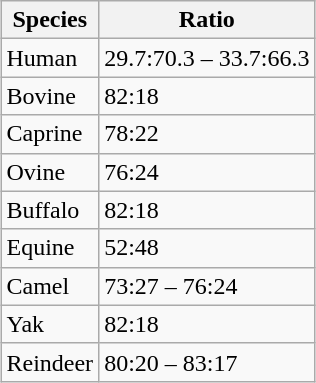<table class="sortable wikitable" style="margin:auto">
<tr>
<th>Species</th>
<th>Ratio</th>
</tr>
<tr>
<td>Human</td>
<td>29.7:70.3 – 33.7:66.3</td>
</tr>
<tr>
<td>Bovine</td>
<td>82:18</td>
</tr>
<tr>
<td>Caprine</td>
<td>78:22</td>
</tr>
<tr>
<td>Ovine</td>
<td>76:24</td>
</tr>
<tr>
<td>Buffalo</td>
<td>82:18</td>
</tr>
<tr>
<td>Equine</td>
<td>52:48</td>
</tr>
<tr>
<td>Camel</td>
<td>73:27 – 76:24</td>
</tr>
<tr>
<td>Yak</td>
<td>82:18</td>
</tr>
<tr>
<td>Reindeer</td>
<td>80:20 – 83:17</td>
</tr>
</table>
